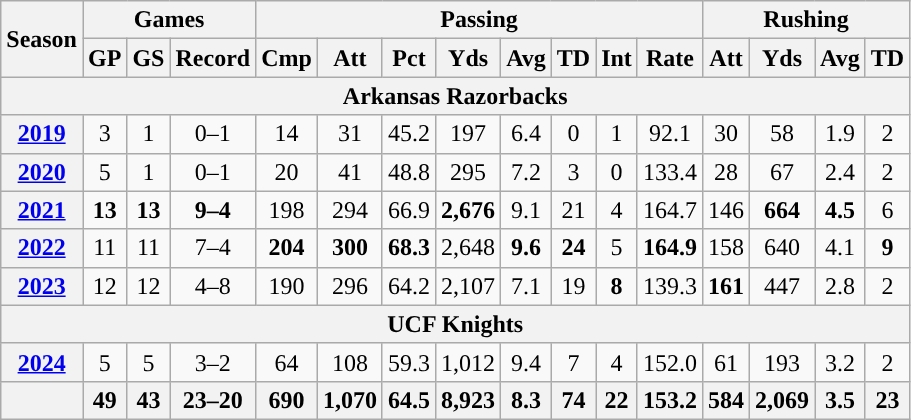<table class="wikitable" style="text-align:center;">
<tr>
<th rowspan="2">Season</th>
<th colspan="3">Games</th>
<th colspan="8">Passing</th>
<th colspan="5">Rushing</th>
</tr>
<tr>
<th>GP</th>
<th>GS</th>
<th>Record</th>
<th>Cmp</th>
<th>Att</th>
<th>Pct</th>
<th>Yds</th>
<th>Avg</th>
<th>TD</th>
<th>Int</th>
<th>Rate</th>
<th>Att</th>
<th>Yds</th>
<th>Avg</th>
<th>TD</th>
</tr>
<tr>
<th colspan="16">Arkansas Razorbacks</th>
</tr>
<tr>
<th><a href='#'>2019</a></th>
<td>3</td>
<td>1</td>
<td>0–1</td>
<td>14</td>
<td>31</td>
<td>45.2</td>
<td>197</td>
<td>6.4</td>
<td>0</td>
<td>1</td>
<td>92.1</td>
<td>30</td>
<td>58</td>
<td>1.9</td>
<td>2</td>
</tr>
<tr>
<th><a href='#'>2020</a></th>
<td>5</td>
<td>1</td>
<td>0–1</td>
<td>20</td>
<td>41</td>
<td>48.8</td>
<td>295</td>
<td>7.2</td>
<td>3</td>
<td>0</td>
<td>133.4</td>
<td>28</td>
<td>67</td>
<td>2.4</td>
<td>2</td>
</tr>
<tr>
<th><a href='#'>2021</a></th>
<td><strong>13</strong></td>
<td><strong>13</strong></td>
<td><strong>9–4</strong></td>
<td>198</td>
<td>294</td>
<td>66.9</td>
<td><strong>2,676</strong></td>
<td>9.1</td>
<td>21</td>
<td>4</td>
<td>164.7</td>
<td>146</td>
<td><strong>664</strong></td>
<td><strong>4.5</strong></td>
<td>6</td>
</tr>
<tr>
<th><a href='#'>2022</a></th>
<td>11</td>
<td>11</td>
<td>7–4</td>
<td><strong>204</strong></td>
<td><strong>300</strong></td>
<td><strong>68.3</strong></td>
<td>2,648</td>
<td><strong>9.6</strong></td>
<td><strong>24</strong></td>
<td>5</td>
<td><strong>164.9</strong></td>
<td>158</td>
<td>640</td>
<td>4.1</td>
<td><strong>9</strong></td>
</tr>
<tr>
<th><a href='#'>2023</a></th>
<td>12</td>
<td>12</td>
<td>4–8</td>
<td>190</td>
<td>296</td>
<td>64.2</td>
<td>2,107</td>
<td>7.1</td>
<td>19</td>
<td><strong>8</strong></td>
<td>139.3</td>
<td><strong>161</strong></td>
<td>447</td>
<td>2.8</td>
<td>2</td>
</tr>
<tr>
<th colspan="16">UCF Knights</th>
</tr>
<tr>
<th><a href='#'>2024</a></th>
<td>5</td>
<td>5</td>
<td>3–2</td>
<td>64</td>
<td>108</td>
<td>59.3</td>
<td>1,012</td>
<td>9.4</td>
<td>7</td>
<td>4</td>
<td>152.0</td>
<td>61</td>
<td>193</td>
<td>3.2</td>
<td>2</td>
</tr>
<tr>
<th></th>
<th>49</th>
<th>43</th>
<th>23–20</th>
<th>690</th>
<th>1,070</th>
<th>64.5</th>
<th>8,923</th>
<th>8.3</th>
<th>74</th>
<th>22</th>
<th>153.2</th>
<th>584</th>
<th>2,069</th>
<th>3.5</th>
<th>23</th>
</tr>
</table>
